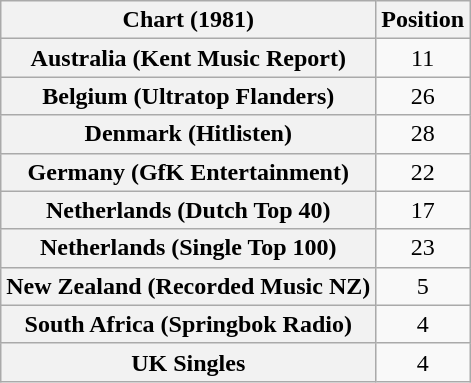<table class="wikitable sortable plainrowheaders" style="text-align:center">
<tr>
<th>Chart (1981)</th>
<th>Position</th>
</tr>
<tr>
<th scope="row">Australia (Kent Music Report)</th>
<td>11</td>
</tr>
<tr>
<th scope="row">Belgium (Ultratop Flanders)</th>
<td>26</td>
</tr>
<tr>
<th scope="row">Denmark (Hitlisten)</th>
<td>28</td>
</tr>
<tr>
<th scope="row">Germany (GfK Entertainment)</th>
<td>22</td>
</tr>
<tr>
<th scope="row">Netherlands (Dutch Top 40)</th>
<td>17</td>
</tr>
<tr>
<th scope="row">Netherlands (Single Top 100)</th>
<td>23</td>
</tr>
<tr>
<th scope="row">New Zealand (Recorded Music NZ)</th>
<td>5</td>
</tr>
<tr>
<th scope="row">South Africa (Springbok Radio)</th>
<td>4</td>
</tr>
<tr>
<th scope="row">UK Singles</th>
<td>4</td>
</tr>
</table>
